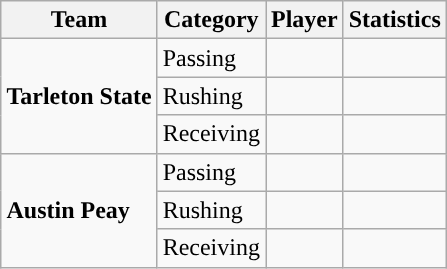<table class="wikitable" style="float: right;">
<tr>
<th>Team</th>
<th>Category</th>
<th>Player</th>
<th>Statistics</th>
</tr>
<tr>
<td rowspan=3><strong>Tarleton State</strong></td>
<td>Passing</td>
<td></td>
<td></td>
</tr>
<tr>
<td>Rushing</td>
<td></td>
<td></td>
</tr>
<tr>
<td>Receiving</td>
<td></td>
<td></td>
</tr>
<tr>
<td rowspan=3><strong>Austin Peay</strong></td>
<td>Passing</td>
<td></td>
<td></td>
</tr>
<tr>
<td>Rushing</td>
<td></td>
<td></td>
</tr>
<tr>
<td>Receiving</td>
<td></td>
<td></td>
</tr>
</table>
